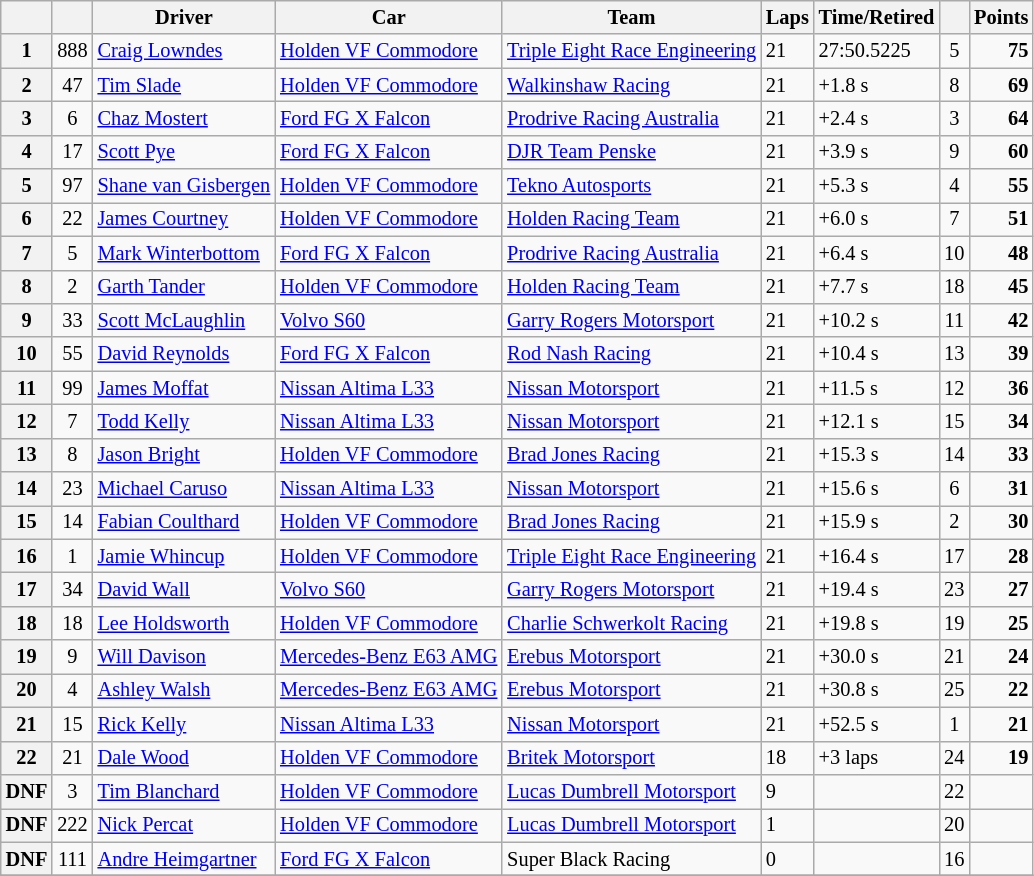<table class="wikitable" style="font-size: 85%">
<tr>
<th></th>
<th></th>
<th>Driver</th>
<th>Car</th>
<th>Team</th>
<th>Laps</th>
<th>Time/Retired</th>
<th></th>
<th>Points</th>
</tr>
<tr>
<th>1</th>
<td align="center">888</td>
<td> <a href='#'>Craig Lowndes</a></td>
<td><a href='#'>Holden VF Commodore</a></td>
<td><a href='#'>Triple Eight Race Engineering</a></td>
<td>21</td>
<td>27:50.5225</td>
<td align="center">5</td>
<td align="right"><strong>75</strong></td>
</tr>
<tr>
<th>2</th>
<td align="center">47</td>
<td> <a href='#'>Tim Slade</a></td>
<td><a href='#'>Holden VF Commodore</a></td>
<td><a href='#'>Walkinshaw Racing</a></td>
<td>21</td>
<td>+1.8 s</td>
<td align="center">8</td>
<td align="right"><strong>69</strong></td>
</tr>
<tr>
<th>3</th>
<td align="center">6</td>
<td> <a href='#'>Chaz Mostert</a></td>
<td><a href='#'>Ford FG X Falcon</a></td>
<td><a href='#'>Prodrive Racing Australia</a></td>
<td>21</td>
<td>+2.4 s</td>
<td align="center">3</td>
<td align="right"><strong>64</strong></td>
</tr>
<tr>
<th>4</th>
<td align="center">17</td>
<td> <a href='#'>Scott Pye</a></td>
<td><a href='#'>Ford FG X Falcon</a></td>
<td><a href='#'>DJR Team Penske</a></td>
<td>21</td>
<td>+3.9 s</td>
<td align="center">9</td>
<td align="right"><strong>60</strong></td>
</tr>
<tr>
<th>5</th>
<td align="center">97</td>
<td> <a href='#'>Shane van Gisbergen</a></td>
<td><a href='#'>Holden VF Commodore</a></td>
<td><a href='#'>Tekno Autosports</a></td>
<td>21</td>
<td>+5.3 s</td>
<td align="center">4</td>
<td align="right"><strong>55</strong></td>
</tr>
<tr>
<th>6</th>
<td align="center">22</td>
<td> <a href='#'>James Courtney</a></td>
<td><a href='#'>Holden VF Commodore</a></td>
<td><a href='#'>Holden Racing Team</a></td>
<td>21</td>
<td>+6.0 s</td>
<td align="center">7</td>
<td align="right"><strong>51</strong></td>
</tr>
<tr>
<th>7</th>
<td align="center">5</td>
<td> <a href='#'>Mark Winterbottom</a></td>
<td><a href='#'>Ford FG X Falcon</a></td>
<td><a href='#'>Prodrive Racing Australia</a></td>
<td>21</td>
<td>+6.4 s</td>
<td align="center">10</td>
<td align="right"><strong>48</strong></td>
</tr>
<tr>
<th>8</th>
<td align="center">2</td>
<td> <a href='#'>Garth Tander</a></td>
<td><a href='#'>Holden VF Commodore</a></td>
<td><a href='#'>Holden Racing Team</a></td>
<td>21</td>
<td>+7.7 s</td>
<td align="center">18</td>
<td align="right"><strong>45</strong></td>
</tr>
<tr>
<th>9</th>
<td align="center">33</td>
<td> <a href='#'>Scott McLaughlin</a></td>
<td><a href='#'>Volvo S60</a></td>
<td><a href='#'>Garry Rogers Motorsport</a></td>
<td>21</td>
<td>+10.2 s</td>
<td align="center">11</td>
<td align="right"><strong>42</strong></td>
</tr>
<tr>
<th>10</th>
<td align="center">55</td>
<td> <a href='#'>David Reynolds</a></td>
<td><a href='#'>Ford FG X Falcon</a></td>
<td><a href='#'>Rod Nash Racing</a></td>
<td>21</td>
<td>+10.4 s</td>
<td align="center">13</td>
<td align="right"><strong>39</strong></td>
</tr>
<tr>
<th>11</th>
<td align="center">99</td>
<td> <a href='#'>James Moffat</a></td>
<td><a href='#'>Nissan Altima L33</a></td>
<td><a href='#'>Nissan Motorsport</a></td>
<td>21</td>
<td>+11.5 s</td>
<td align="center">12</td>
<td align="right"><strong>36</strong></td>
</tr>
<tr>
<th>12</th>
<td align="center">7</td>
<td> <a href='#'>Todd Kelly</a></td>
<td><a href='#'>Nissan Altima L33</a></td>
<td><a href='#'>Nissan Motorsport</a></td>
<td>21</td>
<td>+12.1 s</td>
<td align="center">15</td>
<td align="right"><strong>34</strong></td>
</tr>
<tr>
<th>13</th>
<td align="center">8</td>
<td> <a href='#'>Jason Bright</a></td>
<td><a href='#'>Holden VF Commodore</a></td>
<td><a href='#'>Brad Jones Racing</a></td>
<td>21</td>
<td>+15.3 s</td>
<td align="center">14</td>
<td align="right"><strong>33</strong></td>
</tr>
<tr>
<th>14</th>
<td align="center">23</td>
<td> <a href='#'>Michael Caruso</a></td>
<td><a href='#'>Nissan Altima L33</a></td>
<td><a href='#'>Nissan Motorsport</a></td>
<td>21</td>
<td>+15.6 s</td>
<td align="center">6</td>
<td align="right"><strong>31</strong></td>
</tr>
<tr>
<th>15</th>
<td align="center">14</td>
<td> <a href='#'>Fabian Coulthard</a></td>
<td><a href='#'>Holden VF Commodore</a></td>
<td><a href='#'>Brad Jones Racing</a></td>
<td>21</td>
<td>+15.9 s</td>
<td align="center">2</td>
<td align="right"><strong>30</strong></td>
</tr>
<tr>
<th>16</th>
<td align="center">1</td>
<td> <a href='#'>Jamie Whincup</a></td>
<td><a href='#'>Holden VF Commodore</a></td>
<td><a href='#'>Triple Eight Race Engineering</a></td>
<td>21</td>
<td>+16.4 s</td>
<td align="center">17</td>
<td align="right"><strong>28</strong></td>
</tr>
<tr>
<th>17</th>
<td align="center">34</td>
<td> <a href='#'>David Wall</a></td>
<td><a href='#'>Volvo S60</a></td>
<td><a href='#'>Garry Rogers Motorsport</a></td>
<td>21</td>
<td>+19.4 s</td>
<td align="center">23</td>
<td align="right"><strong>27</strong></td>
</tr>
<tr>
<th>18</th>
<td align="center">18</td>
<td> <a href='#'>Lee Holdsworth</a></td>
<td><a href='#'>Holden VF Commodore</a></td>
<td><a href='#'>Charlie Schwerkolt Racing</a></td>
<td>21</td>
<td>+19.8 s</td>
<td align="center">19</td>
<td align="right"><strong>25</strong></td>
</tr>
<tr>
<th>19</th>
<td align="center">9</td>
<td> <a href='#'>Will Davison</a></td>
<td><a href='#'>Mercedes-Benz E63 AMG</a></td>
<td><a href='#'>Erebus Motorsport</a></td>
<td>21</td>
<td>+30.0 s</td>
<td align="center">21</td>
<td align="right"><strong>24</strong></td>
</tr>
<tr>
<th>20</th>
<td align="center">4</td>
<td> <a href='#'>Ashley Walsh</a></td>
<td><a href='#'>Mercedes-Benz E63 AMG</a></td>
<td><a href='#'>Erebus Motorsport</a></td>
<td>21</td>
<td>+30.8 s</td>
<td align="center">25</td>
<td align="right"><strong>22</strong></td>
</tr>
<tr>
<th>21</th>
<td align="center">15</td>
<td> <a href='#'>Rick Kelly</a></td>
<td><a href='#'>Nissan Altima L33</a></td>
<td><a href='#'>Nissan Motorsport</a></td>
<td>21</td>
<td>+52.5 s</td>
<td align="center">1</td>
<td align="right"><strong>21</strong></td>
</tr>
<tr>
<th>22</th>
<td align="center">21</td>
<td> <a href='#'>Dale Wood</a></td>
<td><a href='#'>Holden VF Commodore</a></td>
<td><a href='#'>Britek Motorsport</a></td>
<td>18</td>
<td>+3 laps</td>
<td align="center">24</td>
<td align="right"><strong>19</strong></td>
</tr>
<tr>
<th>DNF</th>
<td align="center">3</td>
<td> <a href='#'>Tim Blanchard</a></td>
<td><a href='#'>Holden VF Commodore</a></td>
<td><a href='#'>Lucas Dumbrell Motorsport</a></td>
<td>9</td>
<td></td>
<td align="center">22</td>
<td></td>
</tr>
<tr>
<th>DNF</th>
<td align="center">222</td>
<td> <a href='#'>Nick Percat</a></td>
<td><a href='#'>Holden VF Commodore</a></td>
<td><a href='#'>Lucas Dumbrell Motorsport</a></td>
<td>1</td>
<td></td>
<td align="center">20</td>
<td></td>
</tr>
<tr>
<th>DNF</th>
<td align="center">111</td>
<td> <a href='#'>Andre Heimgartner</a></td>
<td><a href='#'>Ford FG X Falcon</a></td>
<td>Super Black Racing</td>
<td>0</td>
<td></td>
<td align="center">16</td>
<td></td>
</tr>
<tr>
</tr>
</table>
